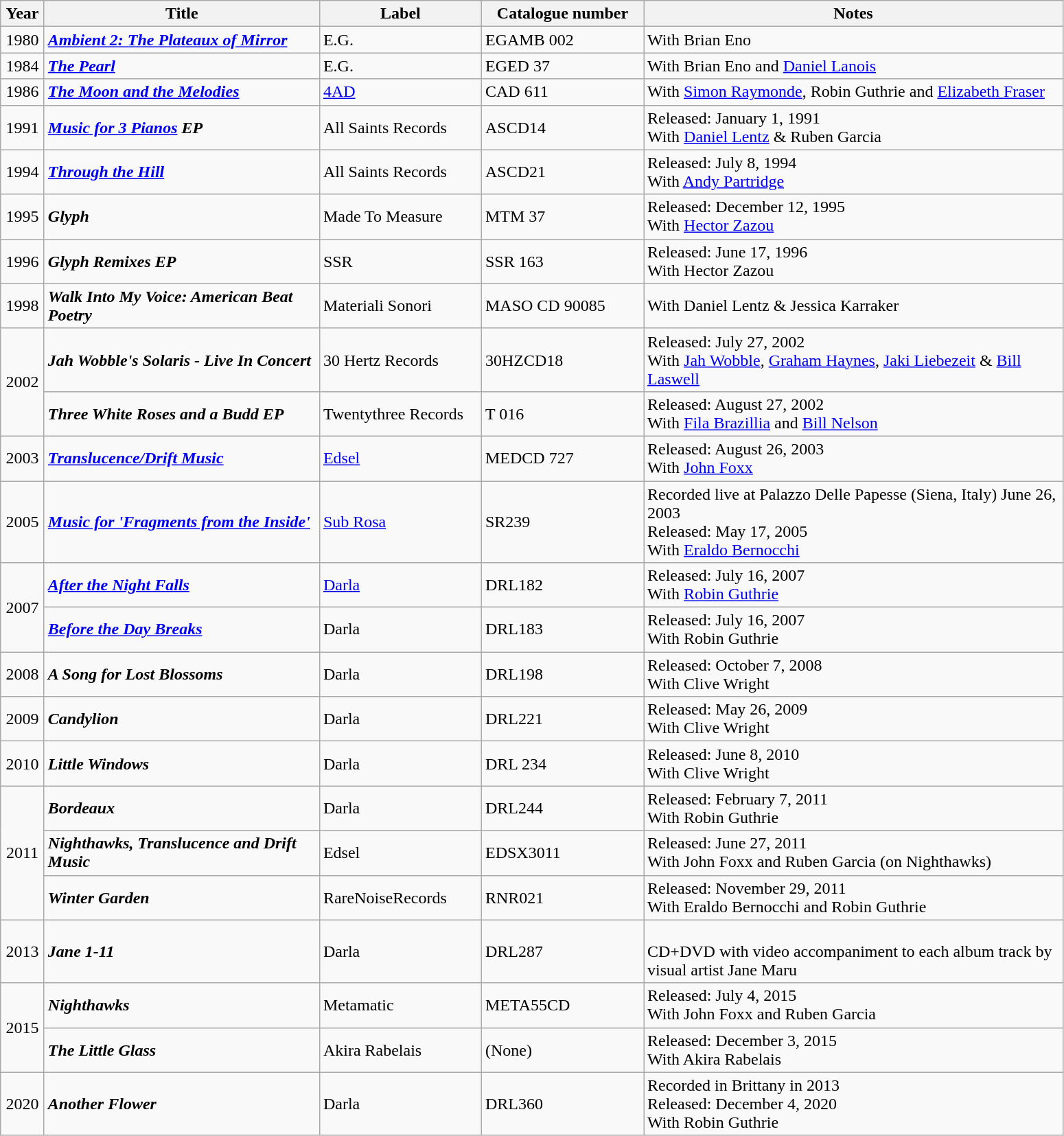<table class="wikitable">
<tr>
<th width="35">Year</th>
<th width="260">Title</th>
<th width="150">Label</th>
<th width="150">Catalogue number</th>
<th width="400">Notes</th>
</tr>
<tr>
<td align="center">1980</td>
<td><strong><em><a href='#'>Ambient 2: The Plateaux of Mirror</a></em></strong></td>
<td>E.G.</td>
<td>EGAMB 002</td>
<td>With Brian Eno</td>
</tr>
<tr>
<td align="center">1984</td>
<td><strong><em><a href='#'>The Pearl</a></em></strong></td>
<td>E.G.</td>
<td>EGED 37</td>
<td>With Brian Eno and <a href='#'>Daniel Lanois</a></td>
</tr>
<tr>
<td align="center">1986</td>
<td><strong><em><a href='#'>The Moon and the Melodies</a></em></strong></td>
<td><a href='#'>4AD</a></td>
<td>CAD 611</td>
<td>With <a href='#'>Simon Raymonde</a>, Robin Guthrie and <a href='#'>Elizabeth Fraser</a></td>
</tr>
<tr>
<td align="center">1991</td>
<td><strong><em><a href='#'>Music for 3 Pianos</a> EP</em></strong></td>
<td>All Saints Records</td>
<td>ASCD14</td>
<td>Released: January 1, 1991<br>With <a href='#'>Daniel Lentz</a> & Ruben Garcia</td>
</tr>
<tr>
<td align="center">1994</td>
<td><strong><em><a href='#'>Through the Hill</a></em></strong></td>
<td>All Saints Records</td>
<td>ASCD21</td>
<td>Released: July 8, 1994<br>With <a href='#'>Andy Partridge</a></td>
</tr>
<tr>
<td align="center">1995</td>
<td><strong><em>Glyph</em></strong></td>
<td>Made To Measure</td>
<td>MTM 37</td>
<td>Released: December 12, 1995<br>With <a href='#'>Hector Zazou</a></td>
</tr>
<tr>
<td align="center">1996</td>
<td><strong><em>Glyph Remixes EP</em></strong></td>
<td>SSR</td>
<td>SSR 163</td>
<td>Released: June 17, 1996<br>With Hector Zazou</td>
</tr>
<tr>
<td align="center">1998</td>
<td><strong><em>Walk Into My Voice: American Beat Poetry</em></strong></td>
<td>Materiali Sonori</td>
<td>MASO CD 90085</td>
<td>With Daniel Lentz & Jessica Karraker</td>
</tr>
<tr>
<td align="center" rowspan="2">2002</td>
<td><strong><em>Jah Wobble's Solaris - Live In Concert</em></strong></td>
<td>30 Hertz Records</td>
<td>30HZCD18</td>
<td>Released: July 27, 2002<br>With <a href='#'>Jah Wobble</a>, <a href='#'>Graham Haynes</a>, <a href='#'>Jaki Liebezeit</a> & <a href='#'>Bill Laswell</a></td>
</tr>
<tr>
<td><strong><em>Three White Roses and a Budd EP</em></strong></td>
<td>Twentythree Records</td>
<td>T 016</td>
<td>Released: August 27, 2002<br>With <a href='#'>Fila Brazillia</a> and <a href='#'>Bill Nelson</a></td>
</tr>
<tr>
<td align="center">2003</td>
<td><strong><em><a href='#'>Translucence/Drift Music</a></em></strong></td>
<td><a href='#'>Edsel</a></td>
<td>MEDCD 727</td>
<td>Released: August 26, 2003<br>With <a href='#'>John Foxx</a></td>
</tr>
<tr>
<td align="center"">2005</td>
<td><strong><em><a href='#'>Music for 'Fragments from the Inside'</a></em></strong></td>
<td><a href='#'>Sub Rosa</a></td>
<td>SR239</td>
<td>Recorded live at Palazzo Delle Papesse (Siena, Italy) June 26, 2003<br>Released: May 17, 2005<br>With <a href='#'>Eraldo Bernocchi</a></td>
</tr>
<tr>
<td align="center" rowspan="2">2007</td>
<td><strong><em><a href='#'>After the Night Falls</a></em></strong></td>
<td><a href='#'>Darla</a></td>
<td>DRL182</td>
<td>Released: July 16, 2007<br>With <a href='#'>Robin Guthrie</a></td>
</tr>
<tr>
<td><strong><em><a href='#'>Before the Day Breaks</a></em></strong></td>
<td>Darla</td>
<td>DRL183</td>
<td>Released: July 16, 2007<br>With Robin Guthrie</td>
</tr>
<tr>
<td align="center">2008</td>
<td><strong><em>A Song for Lost Blossoms</em></strong></td>
<td>Darla</td>
<td>DRL198</td>
<td>Released: October 7, 2008<br>With Clive Wright</td>
</tr>
<tr>
<td align="center">2009</td>
<td><strong><em>Candylion</em></strong></td>
<td>Darla</td>
<td>DRL221</td>
<td>Released: May 26, 2009<br>With Clive Wright</td>
</tr>
<tr>
<td align="center">2010</td>
<td><strong><em>Little Windows</em></strong></td>
<td>Darla</td>
<td>DRL 234</td>
<td>Released: June 8, 2010<br>With Clive Wright</td>
</tr>
<tr>
<td align="center" rowspan="3">2011</td>
<td><strong><em>Bordeaux</em></strong></td>
<td>Darla</td>
<td>DRL244</td>
<td>Released: February 7, 2011<br>With Robin Guthrie</td>
</tr>
<tr>
<td><strong><em>Nighthawks, Translucence and Drift Music</em></strong></td>
<td>Edsel</td>
<td>EDSX3011</td>
<td>Released: June 27, 2011<br>With John Foxx and Ruben Garcia (on Nighthawks)</td>
</tr>
<tr>
<td><strong><em>Winter Garden</em></strong></td>
<td>RareNoiseRecords</td>
<td>RNR021</td>
<td>Released: November 29, 2011 <br>With Eraldo Bernocchi and Robin Guthrie</td>
</tr>
<tr>
<td align="center">2013</td>
<td><strong><em>Jane 1-11</em></strong></td>
<td>Darla</td>
<td>DRL287</td>
<td><br>CD+DVD with video accompaniment to each album track by visual artist Jane Maru</td>
</tr>
<tr>
<td align="center" rowspan="2">2015</td>
<td><strong><em>Nighthawks</em></strong></td>
<td>Metamatic</td>
<td>META55CD</td>
<td>Released: July 4, 2015<br>With John Foxx and Ruben Garcia</td>
</tr>
<tr>
<td><strong><em>The Little Glass</em></strong></td>
<td>Akira Rabelais</td>
<td>(None)</td>
<td>Released: December 3, 2015<br>With Akira Rabelais</td>
</tr>
<tr>
<td align="center">2020</td>
<td><strong><em>Another Flower</em></strong></td>
<td>Darla</td>
<td>DRL360</td>
<td>Recorded in Brittany in 2013<br>Released: December 4, 2020<br>With Robin Guthrie</td>
</tr>
</table>
